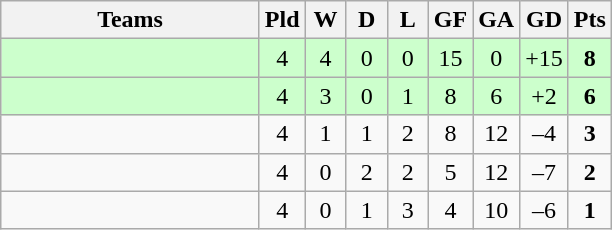<table class="wikitable" style="text-align: center;">
<tr>
<th width=165>Teams</th>
<th width=20>Pld</th>
<th width=20>W</th>
<th width=20>D</th>
<th width=20>L</th>
<th width=20>GF</th>
<th width=20>GA</th>
<th width=20>GD</th>
<th width=20>Pts</th>
</tr>
<tr align=center style="background:#ccffcc;">
<td style="text-align:left;"></td>
<td>4</td>
<td>4</td>
<td>0</td>
<td>0</td>
<td>15</td>
<td>0</td>
<td>+15</td>
<td><strong>8</strong></td>
</tr>
<tr align=center style="background:#ccffcc;">
<td style="text-align:left;"></td>
<td>4</td>
<td>3</td>
<td>0</td>
<td>1</td>
<td>8</td>
<td>6</td>
<td>+2</td>
<td><strong>6</strong></td>
</tr>
<tr align=center>
<td style="text-align:left;"></td>
<td>4</td>
<td>1</td>
<td>1</td>
<td>2</td>
<td>8</td>
<td>12</td>
<td>–4</td>
<td><strong>3</strong></td>
</tr>
<tr align=center>
<td style="text-align:left;"></td>
<td>4</td>
<td>0</td>
<td>2</td>
<td>2</td>
<td>5</td>
<td>12</td>
<td>–7</td>
<td><strong>2</strong></td>
</tr>
<tr align=center>
<td style="text-align:left;"></td>
<td>4</td>
<td>0</td>
<td>1</td>
<td>3</td>
<td>4</td>
<td>10</td>
<td>–6</td>
<td><strong>1</strong></td>
</tr>
</table>
